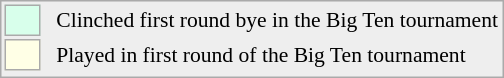<table align=right style="font-size:90%; border:1px solid #aaaaaa; white-space:nowrap; background:#eeeeee;">
<tr>
<td style="background:#d8ffeb; width:20px; border:1px solid #aaaaaa;"> </td>
<td rowspan=5> </td>
<td>Clinched first round bye in the Big Ten tournament</td>
</tr>
<tr>
<td style="background:#ffffe6; width:20px; border:1px solid #aaaaaa;"> </td>
<td>Played in first round of the Big Ten tournament</td>
</tr>
<tr>
</tr>
</table>
